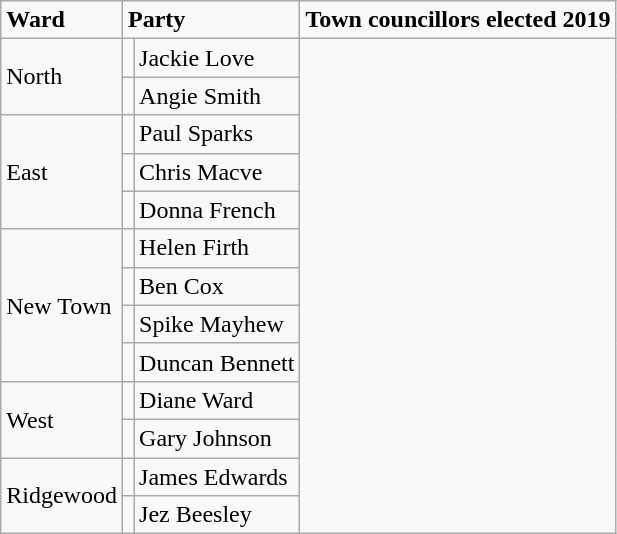<table class="wikitable">
<tr>
<td><strong>Ward</strong></td>
<td colspan=2><strong>Party</strong></td>
<td><strong>Town councillors elected 2019</strong></td>
</tr>
<tr>
<td rowspan="2">North</td>
<td></td>
<td>Jackie Love</td>
</tr>
<tr>
<td></td>
<td>Angie Smith</td>
</tr>
<tr>
<td rowspan="3">East</td>
<td></td>
<td>Paul Sparks</td>
</tr>
<tr>
<td></td>
<td>Chris Macve</td>
</tr>
<tr>
<td></td>
<td>Donna French</td>
</tr>
<tr>
<td rowspan="4">New Town</td>
<td></td>
<td>Helen Firth</td>
</tr>
<tr>
<td></td>
<td>Ben Cox</td>
</tr>
<tr>
<td></td>
<td>Spike Mayhew</td>
</tr>
<tr>
<td></td>
<td>Duncan Bennett</td>
</tr>
<tr>
<td rowspan="2">West</td>
<td></td>
<td>Diane Ward</td>
</tr>
<tr>
<td></td>
<td>Gary Johnson</td>
</tr>
<tr>
<td rowspan="2">Ridgewood</td>
<td></td>
<td>James Edwards</td>
</tr>
<tr>
<td></td>
<td>Jez Beesley</td>
</tr>
</table>
